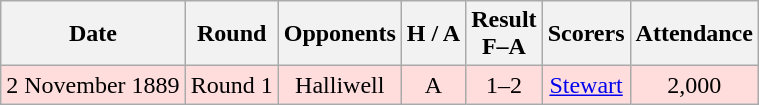<table class="wikitable" style="text-align:center">
<tr>
<th>Date</th>
<th>Round</th>
<th>Opponents</th>
<th>H / A</th>
<th>Result<br>F–A</th>
<th>Scorers</th>
<th>Attendance</th>
</tr>
<tr bgcolor="#ffdddd">
<td>2 November 1889</td>
<td>Round 1</td>
<td>Halliwell</td>
<td>A</td>
<td>1–2</td>
<td><a href='#'>Stewart</a></td>
<td>2,000</td>
</tr>
</table>
